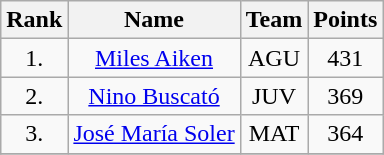<table class="wikitable" style="text-align: center;">
<tr>
<th>Rank</th>
<th>Name</th>
<th>Team</th>
<th>Points</th>
</tr>
<tr>
<td>1.</td>
<td><a href='#'>Miles Aiken</a></td>
<td>AGU</td>
<td>431</td>
</tr>
<tr>
<td>2.</td>
<td><a href='#'>Nino Buscató</a></td>
<td>JUV</td>
<td>369</td>
</tr>
<tr>
<td>3.</td>
<td><a href='#'>José María Soler</a></td>
<td>MAT</td>
<td>364</td>
</tr>
<tr>
</tr>
</table>
